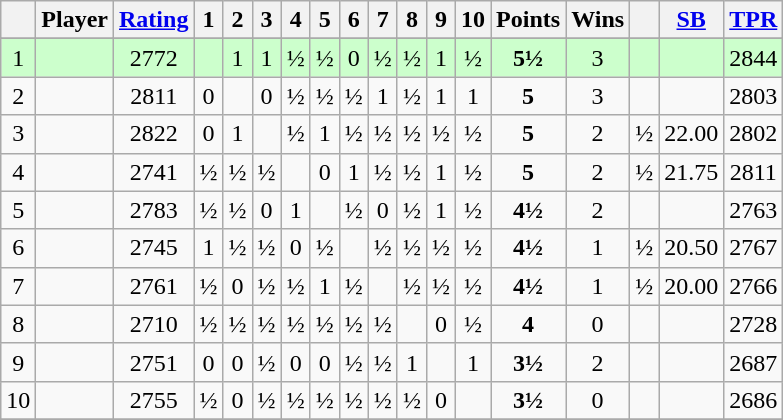<table class="wikitable" style="text-align:center;">
<tr>
<th></th>
<th>Player</th>
<th><a href='#'>Rating</a></th>
<th>1</th>
<th>2</th>
<th>3</th>
<th>4</th>
<th>5</th>
<th>6</th>
<th>7</th>
<th>8</th>
<th>9</th>
<th>10</th>
<th>Points</th>
<th>Wins</th>
<th></th>
<th><a href='#'>SB</a></th>
<th><a href='#'>TPR</a></th>
</tr>
<tr>
</tr>
<tr style="background:#ccffcc;">
<td>1</td>
<td align=left><strong></strong></td>
<td>2772</td>
<td></td>
<td>1</td>
<td>1</td>
<td>½</td>
<td>½</td>
<td>0</td>
<td>½</td>
<td>½</td>
<td>1</td>
<td>½</td>
<td><strong>5½</strong></td>
<td>3</td>
<td></td>
<td></td>
<td>2844</td>
</tr>
<tr>
<td>2</td>
<td align=left></td>
<td>2811</td>
<td>0</td>
<td></td>
<td>0</td>
<td>½</td>
<td>½</td>
<td>½</td>
<td>1</td>
<td>½</td>
<td>1</td>
<td>1</td>
<td><strong>5</strong></td>
<td>3</td>
<td></td>
<td></td>
<td>2803</td>
</tr>
<tr>
<td>3</td>
<td align=left></td>
<td>2822</td>
<td>0</td>
<td>1</td>
<td></td>
<td>½</td>
<td>1</td>
<td>½</td>
<td>½</td>
<td>½</td>
<td>½</td>
<td>½</td>
<td><strong>5</strong></td>
<td>2</td>
<td>½</td>
<td>22.00</td>
<td>2802</td>
</tr>
<tr>
<td>4</td>
<td align=left></td>
<td>2741</td>
<td>½</td>
<td>½</td>
<td>½</td>
<td></td>
<td>0</td>
<td>1</td>
<td>½</td>
<td>½</td>
<td>1</td>
<td>½</td>
<td><strong>5</strong></td>
<td>2</td>
<td>½</td>
<td>21.75</td>
<td>2811</td>
</tr>
<tr>
<td>5</td>
<td align=left></td>
<td>2783</td>
<td>½</td>
<td>½</td>
<td>0</td>
<td>1</td>
<td></td>
<td>½</td>
<td>0</td>
<td>½</td>
<td>1</td>
<td>½</td>
<td><strong>4½</strong></td>
<td>2</td>
<td></td>
<td></td>
<td>2763</td>
</tr>
<tr>
<td>6</td>
<td align=left></td>
<td>2745</td>
<td>1</td>
<td>½</td>
<td>½</td>
<td>0</td>
<td>½</td>
<td></td>
<td>½</td>
<td>½</td>
<td>½</td>
<td>½</td>
<td><strong>4½</strong></td>
<td>1</td>
<td>½</td>
<td>20.50</td>
<td>2767</td>
</tr>
<tr>
<td>7</td>
<td align=left></td>
<td>2761</td>
<td>½</td>
<td>0</td>
<td>½</td>
<td>½</td>
<td>1</td>
<td>½</td>
<td></td>
<td>½</td>
<td>½</td>
<td>½</td>
<td><strong>4½</strong></td>
<td>1</td>
<td>½</td>
<td>20.00</td>
<td>2766</td>
</tr>
<tr>
<td>8</td>
<td align=left></td>
<td>2710</td>
<td>½</td>
<td>½</td>
<td>½</td>
<td>½</td>
<td>½</td>
<td>½</td>
<td>½</td>
<td></td>
<td>0</td>
<td>½</td>
<td><strong>4</strong></td>
<td>0</td>
<td></td>
<td></td>
<td>2728</td>
</tr>
<tr>
<td>9</td>
<td align=left></td>
<td>2751</td>
<td>0</td>
<td>0</td>
<td>½</td>
<td>0</td>
<td>0</td>
<td>½</td>
<td>½</td>
<td>1</td>
<td></td>
<td>1</td>
<td><strong>3½</strong></td>
<td>2</td>
<td></td>
<td></td>
<td>2687</td>
</tr>
<tr>
<td>10</td>
<td align=left></td>
<td>2755</td>
<td>½</td>
<td>0</td>
<td>½</td>
<td>½</td>
<td>½</td>
<td>½</td>
<td>½</td>
<td>½</td>
<td>0</td>
<td></td>
<td><strong>3½</strong></td>
<td>0</td>
<td></td>
<td></td>
<td>2686</td>
</tr>
<tr>
</tr>
</table>
